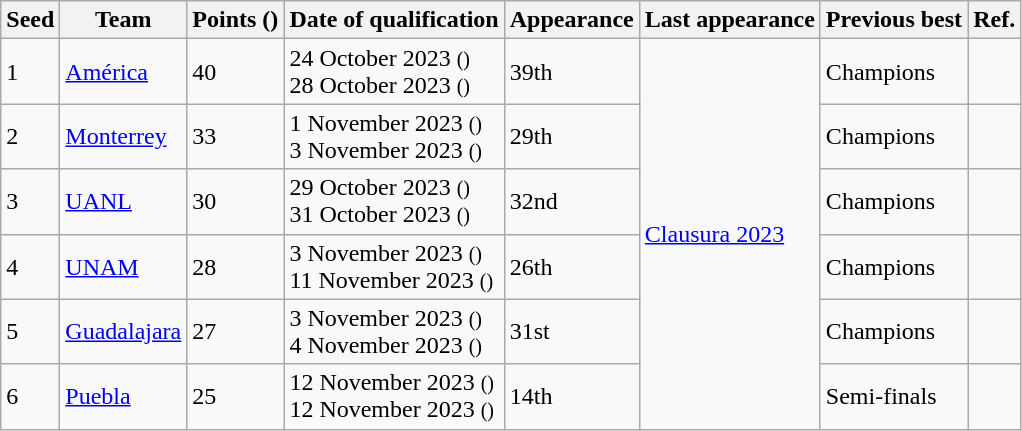<table class="wikitable sortable">
<tr>
<th>Seed</th>
<th>Team</th>
<th>Points ()</th>
<th>Date of qualification</th>
<th>Appearance</th>
<th>Last appearance</th>
<th>Previous best </th>
<th>Ref.</th>
</tr>
<tr>
<td>1</td>
<td><a href='#'>América</a></td>
<td>40</td>
<td>24 October 2023 <small>()</small><br>28 October 2023 <small>()</small></td>
<td>39th</td>
<td rowspan="6"><a href='#'>Clausura 2023</a></td>
<td>Champions </td>
<td></td>
</tr>
<tr>
<td>2</td>
<td><a href='#'>Monterrey</a></td>
<td>33</td>
<td>1 November 2023 <small>()</small><br>3 November 2023 <small>()</small></td>
<td>29th</td>
<td>Champions </td>
<td></td>
</tr>
<tr>
<td>3</td>
<td><a href='#'>UANL</a></td>
<td>30</td>
<td>29 October 2023 <small>()</small><br>31 October 2023 <small>()</small></td>
<td>32nd</td>
<td>Champions </td>
<td></td>
</tr>
<tr>
<td>4</td>
<td><a href='#'>UNAM</a></td>
<td>28</td>
<td>3 November 2023 <small>()</small><br>11 November 2023 <small>()</small></td>
<td>26th</td>
<td>Champions </td>
<td></td>
</tr>
<tr>
<td>5</td>
<td><a href='#'>Guadalajara</a></td>
<td>27</td>
<td>3 November 2023 <small>()</small><br>4 November 2023 <small>()</small></td>
<td>31st</td>
<td>Champions </td>
<td></td>
</tr>
<tr>
<td>6</td>
<td><a href='#'>Puebla</a></td>
<td>25</td>
<td>12 November 2023 <small>()</small><br>12 November 2023 <small>()</small></td>
<td>14th</td>
<td>Semi-finals </td>
<td></td>
</tr>
</table>
